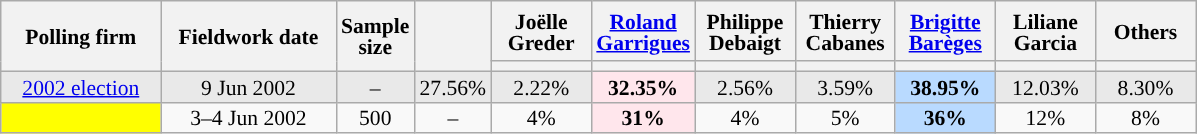<table class="wikitable sortable" style="text-align:center;font-size:90%;line-height:14px;">
<tr style="height:40px;">
<th style="width:100px;" rowspan="2">Polling firm</th>
<th style="width:110px;" rowspan="2">Fieldwork date</th>
<th style="width:35px;" rowspan="2">Sample<br>size</th>
<th style="width:30px;" rowspan="2"></th>
<th class="unsortable" style="width:60px;">Joëlle Greder<br></th>
<th class="unsortable" style="width:60px;"><a href='#'>Roland Garrigues</a><br></th>
<th class="unsortable" style="width:60px;">Philippe Debaigt<br></th>
<th class="unsortable" style="width:60px;">Thierry Cabanes<br></th>
<th class="unsortable" style="width:60px;"><a href='#'>Brigitte Barèges</a><br></th>
<th class="unsortable" style="width:60px;">Liliane Garcia<br></th>
<th class="unsortable" style="width:60px;">Others</th>
</tr>
<tr>
<th style="background:"></th>
<th style="background:"></th>
<th style="background:"></th>
<th style="background:"></th>
<th style="background:"></th>
<th style="background:"></th>
<th style="background:"></th>
</tr>
<tr style="background:#E9E9E9;">
<td><a href='#'>2002 election</a></td>
<td data-sort-value="2002-06-09">9 Jun 2002</td>
<td>–</td>
<td>27.56%</td>
<td>2.22%</td>
<td style="background:#FFE6EC;"><strong>32.35%</strong></td>
<td>2.56%</td>
<td>3.59%</td>
<td style="background:#B9DAFF;"><strong>38.95%</strong></td>
<td>12.03%</td>
<td>8.30%</td>
</tr>
<tr>
<td style="background:yellow;"></td>
<td data-sort-value="2002-06-04">3–4 Jun 2002</td>
<td>500</td>
<td>–</td>
<td>4%</td>
<td style="background:#FFE6EC;"><strong>31%</strong></td>
<td>4%</td>
<td>5%</td>
<td style="background:#B9DAFF;"><strong>36%</strong></td>
<td>12%</td>
<td>8%</td>
</tr>
</table>
